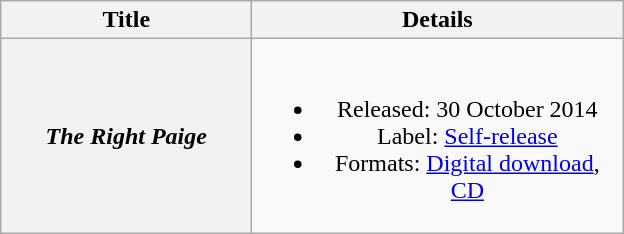<table class="wikitable plainrowheaders" style="text-align:center;">
<tr>
<th scope="col" rowspan="1" style="width:10em;">Title</th>
<th scope="col" rowspan="1" style="width:15em;">Details</th>
</tr>
<tr>
<th scope="row"><em>The Right Paige</em></th>
<td><br><ul><li>Released: 30 October 2014</li><li>Label: <a href='#'>Self-release</a></li><li>Formats: <a href='#'>Digital download</a>, <a href='#'>CD</a></li></ul></td>
</tr>
</table>
